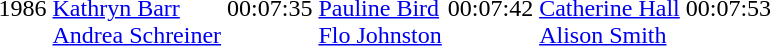<table>
<tr>
<td>1986</td>
<td><br><a href='#'>Kathryn Barr</a><br><a href='#'>Andrea Schreiner</a></td>
<td>00:07:35</td>
<td><br><a href='#'>Pauline Bird</a><br><a href='#'>Flo Johnston</a></td>
<td>00:07:42</td>
<td><br><a href='#'>Catherine Hall</a><br><a href='#'>Alison Smith</a></td>
<td>00:07:53</td>
</tr>
</table>
